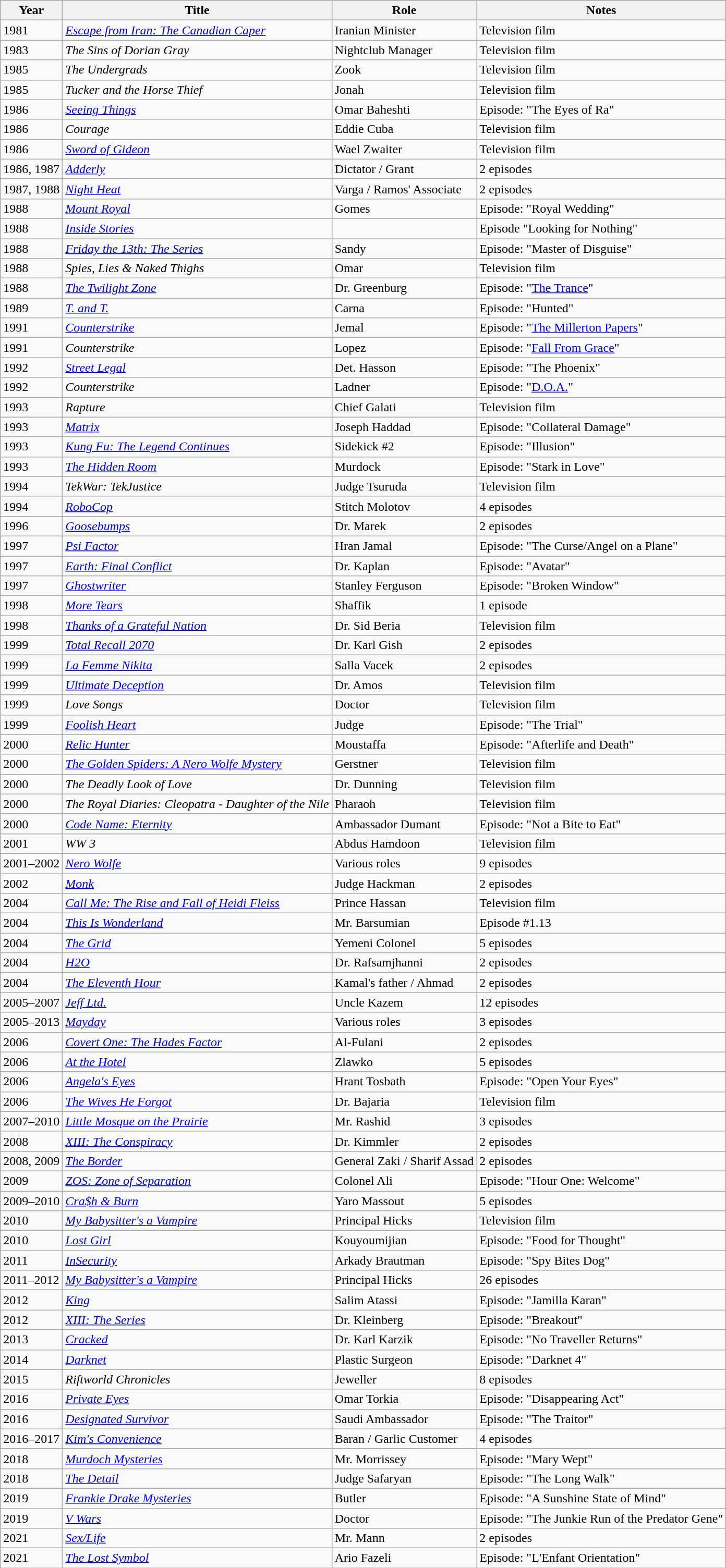<table class="wikitable sortable">
<tr>
<th>Year</th>
<th>Title</th>
<th>Role</th>
<th>Notes</th>
</tr>
<tr>
<td>1981</td>
<td><em><a href='#'>Escape from Iran: The Canadian Caper</a></em></td>
<td>Iranian Minister</td>
<td>Television film</td>
</tr>
<tr>
<td>1983</td>
<td data-sort-value="Sins of Dorian Gray, The"><em>The Sins of Dorian Gray</em></td>
<td>Nightclub Manager</td>
<td>Television film</td>
</tr>
<tr>
<td>1985</td>
<td data-sort-value="Undergrads, The"><em>The Undergrads</em></td>
<td>Zook</td>
<td>Television film</td>
</tr>
<tr>
<td>1985</td>
<td><em>Tucker and the Horse Thief</em></td>
<td>Jonah</td>
<td>Television film</td>
</tr>
<tr>
<td>1986</td>
<td><a href='#'><em>Seeing Things</em></a></td>
<td>Omar Baheshti</td>
<td>Episode: "The Eyes of Ra"</td>
</tr>
<tr>
<td>1986</td>
<td><em>Courage</em></td>
<td>Eddie Cuba</td>
<td>Television film</td>
</tr>
<tr>
<td>1986</td>
<td><em><a href='#'>Sword of Gideon</a></em></td>
<td>Wael Zwaiter</td>
<td>Television film</td>
</tr>
<tr>
<td>1986, 1987</td>
<td><em><a href='#'>Adderly</a></em></td>
<td>Dictator / Grant</td>
<td>2 episodes</td>
</tr>
<tr>
<td>1987, 1988</td>
<td><em><a href='#'>Night Heat</a></em></td>
<td>Varga / Ramos' Associate</td>
<td>2 episodes</td>
</tr>
<tr>
<td>1988</td>
<td><em><a href='#'>Mount Royal</a></em></td>
<td>Gomes</td>
<td>Episode: "Royal Wedding"</td>
</tr>
<tr>
<td>1988</td>
<td><em><a href='#'>Inside Stories</a></em></td>
<td></td>
<td>Episode "Looking for Nothing"</td>
</tr>
<tr>
<td>1988</td>
<td><em><a href='#'>Friday the 13th: The Series</a></em></td>
<td>Sandy</td>
<td>Episode: "Master of Disguise"</td>
</tr>
<tr>
<td>1988</td>
<td><em>Spies, Lies & Naked Thighs</em></td>
<td>Omar</td>
<td>Television film</td>
</tr>
<tr>
<td>1988</td>
<td data-sort-value="Twilight Zone, The"><a href='#'><em>The Twilight Zone</em></a></td>
<td>Dr. Greenburg</td>
<td>Episode: "<a href='#'>The Trance</a>"</td>
</tr>
<tr>
<td>1989</td>
<td><em><a href='#'>T. and T.</a></em></td>
<td>Carna</td>
<td>Episode: "Hunted"</td>
</tr>
<tr>
<td>1991</td>
<td><a href='#'><em>Counterstrike</em></a></td>
<td>Jemal</td>
<td>Episode: "<a href='#'>The Millerton Papers</a>"</td>
</tr>
<tr>
<td>1991</td>
<td><em>Counterstrike</em></td>
<td>Lopez</td>
<td>Episode: "<a href='#'>Fall From Grace</a>"</td>
</tr>
<tr>
<td>1992</td>
<td><a href='#'><em>Street Legal</em></a></td>
<td>Det. Hasson</td>
<td>Episode: "The Phoenix"</td>
</tr>
<tr>
<td>1992</td>
<td><em>Counterstrike</em></td>
<td>Ladner</td>
<td>Episode: "<a href='#'>D.O.A.</a>"</td>
</tr>
<tr>
<td>1993</td>
<td><em>Rapture</em></td>
<td>Chief Galati</td>
<td>Television film</td>
</tr>
<tr>
<td>1993</td>
<td><a href='#'><em>Matrix</em></a></td>
<td>Joseph Haddad</td>
<td>Episode: "Collateral Damage"</td>
</tr>
<tr>
<td>1993</td>
<td><em><a href='#'>Kung Fu: The Legend Continues</a></em></td>
<td>Sidekick #2</td>
<td>Episode: "Illusion"</td>
</tr>
<tr>
<td>1993</td>
<td data-sort-value="Hidden Room, The"><a href='#'><em>The Hidden Room</em></a></td>
<td>Murdock</td>
<td>Episode: "Stark in Love"</td>
</tr>
<tr>
<td>1994</td>
<td><em>TekWar: TekJustice</em></td>
<td>Judge Tsuruda</td>
<td>Television film</td>
</tr>
<tr>
<td>1994</td>
<td><a href='#'><em>RoboCop</em></a></td>
<td>Stitch Molotov</td>
<td>4 episodes</td>
</tr>
<tr>
<td>1996</td>
<td><a href='#'><em>Goosebumps</em></a></td>
<td>Dr. Marek</td>
<td>2 episodes</td>
</tr>
<tr>
<td>1997</td>
<td><em><a href='#'>Psi Factor</a></em></td>
<td>Hran Jamal</td>
<td>Episode: "The Curse/Angel on a Plane"</td>
</tr>
<tr>
<td>1997</td>
<td><em><a href='#'>Earth: Final Conflict</a></em></td>
<td>Dr. Kaplan</td>
<td>Episode: "Avatar"</td>
</tr>
<tr>
<td>1997</td>
<td><a href='#'><em>Ghostwriter</em></a></td>
<td>Stanley Ferguson</td>
<td>Episode: "Broken Window"</td>
</tr>
<tr>
<td>1998</td>
<td><em><a href='#'>More Tears</a></em></td>
<td>Shaffik</td>
<td>1 episode</td>
</tr>
<tr>
<td>1998</td>
<td><em><a href='#'>Thanks of a Grateful Nation</a></em></td>
<td>Dr. Sid Beria</td>
<td>Television film</td>
</tr>
<tr>
<td>1999</td>
<td><em><a href='#'>Total Recall 2070</a></em></td>
<td>Dr. Karl Gish</td>
<td>2 episodes</td>
</tr>
<tr>
<td>1999</td>
<td><a href='#'><em>La Femme Nikita</em></a></td>
<td>Salla Vacek</td>
<td>2 episodes</td>
</tr>
<tr>
<td>1999</td>
<td><em><a href='#'>Ultimate Deception</a></em></td>
<td>Dr. Amos</td>
<td>Television film</td>
</tr>
<tr>
<td>1999</td>
<td><em>Love Songs</em></td>
<td>Doctor</td>
<td>Television film</td>
</tr>
<tr>
<td>1999</td>
<td><a href='#'><em>Foolish Heart</em></a></td>
<td>Judge</td>
<td>Episode: "The Trial"</td>
</tr>
<tr>
<td>2000</td>
<td><em><a href='#'>Relic Hunter</a></em></td>
<td>Moustaffa</td>
<td>Episode: "Afterlife and Death"</td>
</tr>
<tr>
<td>2000</td>
<td data-sort-value="Golden Spiders: A Nero Wolfe Mystery, The"><em><a href='#'>The Golden Spiders: A Nero Wolfe Mystery</a></em></td>
<td>Gerstner</td>
<td>Television film</td>
</tr>
<tr>
<td>2000</td>
<td data-sort-value="Deadly Look of Love, The"><em>The Deadly Look of Love</em></td>
<td>Dr. Dunning</td>
<td>Television film</td>
</tr>
<tr>
<td>2000</td>
<td data-sort-value="Royal Diaries: Cleopatra - Daughter of the Nile, The"><em>The Royal Diaries: Cleopatra - Daughter of the Nile</em></td>
<td>Pharaoh</td>
<td>Television film</td>
</tr>
<tr>
<td>2000</td>
<td><em><a href='#'>Code Name: Eternity</a></em></td>
<td>Ambassador Dumant</td>
<td>Episode: "Not a Bite to Eat"</td>
</tr>
<tr>
<td>2001</td>
<td><em>WW 3</em></td>
<td>Abdus Hamdoon</td>
<td>Television film</td>
</tr>
<tr>
<td>2001–2002</td>
<td><a href='#'><em>Nero Wolfe</em></a></td>
<td>Various roles</td>
<td>9 episodes</td>
</tr>
<tr>
<td>2002</td>
<td><a href='#'><em>Monk</em></a></td>
<td>Judge Hackman</td>
<td>2 episodes</td>
</tr>
<tr>
<td>2004</td>
<td><em><a href='#'>Call Me: The Rise and Fall of Heidi Fleiss</a></em></td>
<td>Prince Hassan</td>
<td>Television film</td>
</tr>
<tr>
<td>2004</td>
<td><em><a href='#'>This Is Wonderland</a></em></td>
<td>Mr. Barsumian</td>
<td>Episode #1.13</td>
</tr>
<tr>
<td>2004</td>
<td data-sort-value="Grid, The"><a href='#'><em>The Grid</em></a></td>
<td>Yemeni Colonel</td>
<td>5 episodes</td>
</tr>
<tr>
<td>2004</td>
<td><a href='#'><em>H2O</em></a></td>
<td>Dr. Rafsamjhanni</td>
<td>2 episodes</td>
</tr>
<tr>
<td>2004</td>
<td data-sort-value="Eleventh Hour, The"><a href='#'><em>The Eleventh Hour</em></a></td>
<td>Kamal's father / Ahmad</td>
<td>2 episodes</td>
</tr>
<tr>
<td>2005–2007</td>
<td><em><a href='#'>Jeff Ltd.</a></em></td>
<td>Uncle Kazem</td>
<td>12 episodes</td>
</tr>
<tr>
<td>2005–2013</td>
<td><a href='#'><em>Mayday</em></a></td>
<td>Various roles</td>
<td>3 episodes</td>
</tr>
<tr>
<td>2006</td>
<td><em><a href='#'>Covert One: The Hades Factor</a></em></td>
<td>Al-Fulani</td>
<td>2 episodes</td>
</tr>
<tr>
<td>2006</td>
<td><em><a href='#'>At the Hotel</a></em></td>
<td>Zlawko</td>
<td>5 episodes</td>
</tr>
<tr>
<td>2006</td>
<td><em><a href='#'>Angela's Eyes</a></em></td>
<td>Hrant Tosbath</td>
<td>Episode: "Open Your Eyes"</td>
</tr>
<tr>
<td>2006</td>
<td data-sort-value="Wives He Forgot, The"><em><a href='#'>The Wives He Forgot</a></em></td>
<td>Dr. Bajaria</td>
<td>Television film</td>
</tr>
<tr>
<td>2007–2010</td>
<td><em><a href='#'>Little Mosque on the Prairie</a></em></td>
<td>Mr. Rashid</td>
<td>3 episodes</td>
</tr>
<tr>
<td>2008</td>
<td><em><a href='#'>XIII: The Conspiracy</a></em></td>
<td>Dr. Kimmler</td>
<td>2 episodes</td>
</tr>
<tr>
<td>2008, 2009</td>
<td data-sort-value="Border, The"><a href='#'><em>The Border</em></a></td>
<td>General Zaki / Sharif Assad</td>
<td>2 episodes</td>
</tr>
<tr>
<td>2009</td>
<td><em><a href='#'>ZOS: Zone of Separation</a></em></td>
<td>Colonel Ali</td>
<td>Episode: "Hour One: Welcome"</td>
</tr>
<tr>
<td>2009–2010</td>
<td><em><a href='#'>Cra$h & Burn</a></em></td>
<td>Yaro Massout</td>
<td>5 episodes</td>
</tr>
<tr>
<td>2010</td>
<td><em><a href='#'>My Babysitter's a Vampire</a></em></td>
<td>Principal Hicks</td>
<td>Television film</td>
</tr>
<tr>
<td>2010</td>
<td><em><a href='#'>Lost Girl</a></em></td>
<td>Kouyoumijian</td>
<td>Episode: "Food for Thought"</td>
</tr>
<tr>
<td>2011</td>
<td><em><a href='#'>InSecurity</a></em></td>
<td>Arkady Brautman</td>
<td>Episode: "Spy Bites Dog"</td>
</tr>
<tr>
<td>2011–2012</td>
<td><a href='#'><em>My Babysitter's a Vampire</em></a></td>
<td>Principal Hicks</td>
<td>26 episodes</td>
</tr>
<tr>
<td>2012</td>
<td><a href='#'><em>King</em></a></td>
<td>Salim Atassi</td>
<td>Episode: "Jamilla Karan"</td>
</tr>
<tr>
<td>2012</td>
<td><em><a href='#'>XIII: The Series</a></em></td>
<td>Dr. Kleinberg</td>
<td>Episode: "Breakout"</td>
</tr>
<tr>
<td>2013</td>
<td><a href='#'><em>Cracked</em></a></td>
<td>Dr. Karl Karzik</td>
<td>Episode: "No Traveller Returns"</td>
</tr>
<tr>
<td>2014</td>
<td><a href='#'><em>Darknet</em></a></td>
<td>Plastic Surgeon</td>
<td>Episode: "Darknet 4"</td>
</tr>
<tr>
<td>2015</td>
<td><em>Riftworld Chronicles</em></td>
<td>Jeweller</td>
<td>8 episodes</td>
</tr>
<tr>
<td>2016</td>
<td><a href='#'><em>Private Eyes</em></a></td>
<td>Omar Torkia</td>
<td>Episode: "Disappearing Act"</td>
</tr>
<tr>
<td>2016</td>
<td><a href='#'><em>Designated Survivor</em></a></td>
<td>Saudi Ambassador</td>
<td>Episode: "The Traitor"</td>
</tr>
<tr>
<td>2016–2017</td>
<td><em><a href='#'>Kim's Convenience</a></em></td>
<td>Baran / Garlic Customer</td>
<td>4 episodes</td>
</tr>
<tr>
<td>2018</td>
<td><em><a href='#'>Murdoch Mysteries</a></em></td>
<td>Mr. Morrissey</td>
<td>Episode: "Mary Wept"</td>
</tr>
<tr>
<td>2018</td>
<td data-sort-value="Detail, The"><em><a href='#'>The Detail</a></em></td>
<td>Judge Safaryan</td>
<td>Episode: "The Long Walk"</td>
</tr>
<tr>
<td>2019</td>
<td><em><a href='#'>Frankie Drake Mysteries</a></em></td>
<td>Butler</td>
<td>Episode: "A Sunshine State of Mind"</td>
</tr>
<tr>
<td>2019</td>
<td><em><a href='#'>V Wars</a></em></td>
<td>Doctor</td>
<td>Episode: "The Junkie Run of the Predator Gene"</td>
</tr>
<tr>
<td>2021</td>
<td><em><a href='#'>Sex/Life</a></em></td>
<td>Mr. Mann</td>
<td>2 episodes</td>
</tr>
<tr>
<td>2021</td>
<td data-sort-value="Lost Symbol, The"><a href='#'><em>The Lost Symbol</em></a></td>
<td>Ario Fazeli</td>
<td>Episode: "L'Enfant Orientation"</td>
</tr>
</table>
